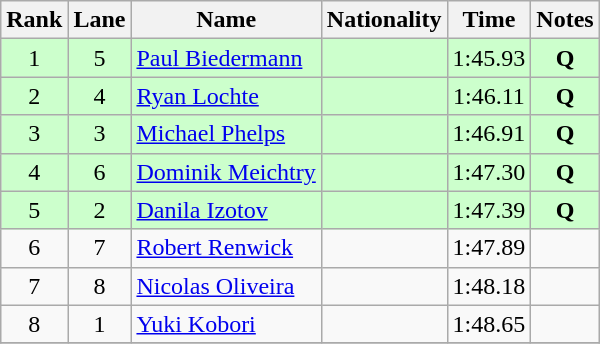<table class="wikitable sortable" style="text-align:center">
<tr>
<th>Rank</th>
<th>Lane</th>
<th>Name</th>
<th>Nationality</th>
<th>Time</th>
<th>Notes</th>
</tr>
<tr bgcolor=ccffcc>
<td>1</td>
<td>5</td>
<td align=left><a href='#'>Paul Biedermann</a></td>
<td align=left></td>
<td>1:45.93</td>
<td><strong>Q</strong></td>
</tr>
<tr bgcolor=ccffcc>
<td>2</td>
<td>4</td>
<td align=left><a href='#'>Ryan Lochte</a></td>
<td align=left></td>
<td>1:46.11</td>
<td><strong>Q</strong></td>
</tr>
<tr bgcolor=ccffcc>
<td>3</td>
<td>3</td>
<td align=left><a href='#'>Michael Phelps</a></td>
<td align=left></td>
<td>1:46.91</td>
<td><strong>Q</strong></td>
</tr>
<tr bgcolor=ccffcc>
<td>4</td>
<td>6</td>
<td align=left><a href='#'>Dominik Meichtry</a></td>
<td align=left></td>
<td>1:47.30</td>
<td><strong>Q</strong></td>
</tr>
<tr bgcolor=ccffcc>
<td>5</td>
<td>2</td>
<td align=left><a href='#'>Danila Izotov</a></td>
<td align=left></td>
<td>1:47.39</td>
<td><strong>Q</strong></td>
</tr>
<tr>
<td>6</td>
<td>7</td>
<td align=left><a href='#'>Robert Renwick</a></td>
<td align=left></td>
<td>1:47.89</td>
<td></td>
</tr>
<tr>
<td>7</td>
<td>8</td>
<td align=left><a href='#'>Nicolas Oliveira</a></td>
<td align=left></td>
<td>1:48.18</td>
<td></td>
</tr>
<tr>
<td>8</td>
<td>1</td>
<td align=left><a href='#'>Yuki Kobori</a></td>
<td align=left></td>
<td>1:48.65</td>
<td></td>
</tr>
<tr>
</tr>
</table>
